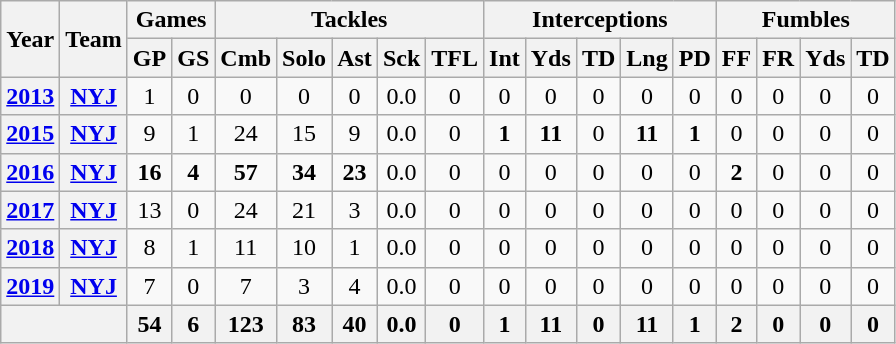<table class="wikitable" style="text-align:center">
<tr>
<th rowspan="2">Year</th>
<th rowspan="2">Team</th>
<th colspan="2">Games</th>
<th colspan="5">Tackles</th>
<th colspan="5">Interceptions</th>
<th colspan="4">Fumbles</th>
</tr>
<tr>
<th>GP</th>
<th>GS</th>
<th>Cmb</th>
<th>Solo</th>
<th>Ast</th>
<th>Sck</th>
<th>TFL</th>
<th>Int</th>
<th>Yds</th>
<th>TD</th>
<th>Lng</th>
<th>PD</th>
<th>FF</th>
<th>FR</th>
<th>Yds</th>
<th>TD</th>
</tr>
<tr>
<th><a href='#'>2013</a></th>
<th><a href='#'>NYJ</a></th>
<td>1</td>
<td>0</td>
<td>0</td>
<td>0</td>
<td>0</td>
<td>0.0</td>
<td>0</td>
<td>0</td>
<td>0</td>
<td>0</td>
<td>0</td>
<td>0</td>
<td>0</td>
<td>0</td>
<td>0</td>
<td>0</td>
</tr>
<tr>
<th><a href='#'>2015</a></th>
<th><a href='#'>NYJ</a></th>
<td>9</td>
<td>1</td>
<td>24</td>
<td>15</td>
<td>9</td>
<td>0.0</td>
<td>0</td>
<td><strong>1</strong></td>
<td><strong>11</strong></td>
<td>0</td>
<td><strong>11</strong></td>
<td><strong>1</strong></td>
<td>0</td>
<td>0</td>
<td>0</td>
<td>0</td>
</tr>
<tr>
<th><a href='#'>2016</a></th>
<th><a href='#'>NYJ</a></th>
<td><strong>16</strong></td>
<td><strong>4</strong></td>
<td><strong>57</strong></td>
<td><strong>34</strong></td>
<td><strong>23</strong></td>
<td>0.0</td>
<td>0</td>
<td>0</td>
<td>0</td>
<td>0</td>
<td>0</td>
<td>0</td>
<td><strong>2</strong></td>
<td>0</td>
<td>0</td>
<td>0</td>
</tr>
<tr>
<th><a href='#'>2017</a></th>
<th><a href='#'>NYJ</a></th>
<td>13</td>
<td>0</td>
<td>24</td>
<td>21</td>
<td>3</td>
<td>0.0</td>
<td>0</td>
<td>0</td>
<td>0</td>
<td>0</td>
<td>0</td>
<td>0</td>
<td>0</td>
<td>0</td>
<td>0</td>
<td>0</td>
</tr>
<tr>
<th><a href='#'>2018</a></th>
<th><a href='#'>NYJ</a></th>
<td>8</td>
<td>1</td>
<td>11</td>
<td>10</td>
<td>1</td>
<td>0.0</td>
<td>0</td>
<td>0</td>
<td>0</td>
<td>0</td>
<td>0</td>
<td>0</td>
<td>0</td>
<td>0</td>
<td>0</td>
<td>0</td>
</tr>
<tr>
<th><a href='#'>2019</a></th>
<th><a href='#'>NYJ</a></th>
<td>7</td>
<td>0</td>
<td>7</td>
<td>3</td>
<td>4</td>
<td>0.0</td>
<td>0</td>
<td>0</td>
<td>0</td>
<td>0</td>
<td>0</td>
<td>0</td>
<td>0</td>
<td>0</td>
<td>0</td>
<td>0</td>
</tr>
<tr>
<th colspan="2"></th>
<th>54</th>
<th>6</th>
<th>123</th>
<th>83</th>
<th>40</th>
<th>0.0</th>
<th>0</th>
<th>1</th>
<th>11</th>
<th>0</th>
<th>11</th>
<th>1</th>
<th>2</th>
<th>0</th>
<th>0</th>
<th>0</th>
</tr>
</table>
